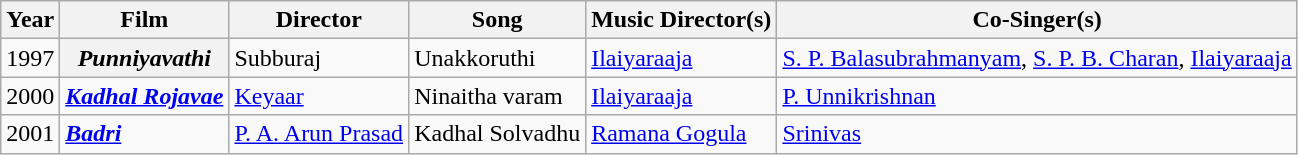<table class="wikitable">
<tr>
<th>Year</th>
<th>Film</th>
<th>Director</th>
<th>Song</th>
<th>Music Director(s)</th>
<th>Co-Singer(s)</th>
</tr>
<tr>
<td>1997</td>
<th><strong><em>Punniyavathi</em></strong></th>
<td>Subburaj</td>
<td>Unakkoruthi</td>
<td><a href='#'>Ilaiyaraaja</a></td>
<td><a href='#'>S. P. Balasubrahmanyam</a>, <a href='#'>S. P. B. Charan</a>, <a href='#'>Ilaiyaraaja</a></td>
</tr>
<tr>
<td>2000</td>
<td><strong><em><a href='#'>Kadhal Rojavae</a></em></strong></td>
<td><a href='#'>Keyaar</a></td>
<td>Ninaitha varam</td>
<td><a href='#'>Ilaiyaraaja</a></td>
<td><a href='#'>P. Unnikrishnan</a></td>
</tr>
<tr>
<td>2001</td>
<td><a href='#'><strong><em>Badri</em></strong></a></td>
<td><a href='#'>P. A. Arun Prasad</a></td>
<td>Kadhal Solvadhu</td>
<td><a href='#'>Ramana Gogula</a></td>
<td><a href='#'>Srinivas</a></td>
</tr>
</table>
